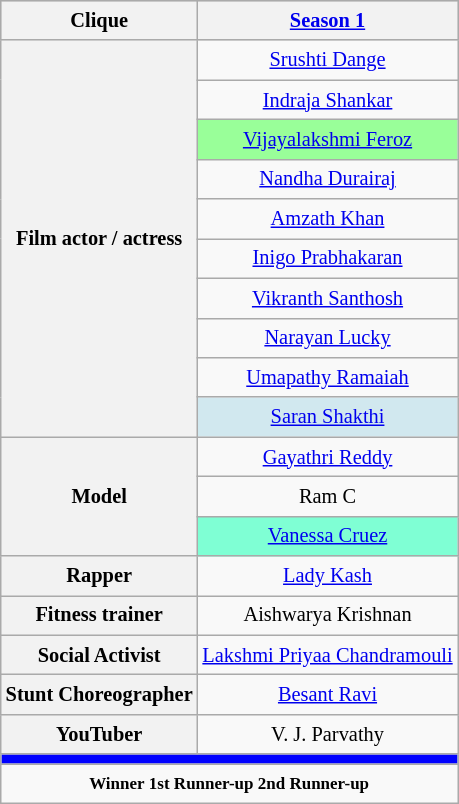<table class="wikitable sortable" style="text-align:center;font-size: 85%; line-height:20px;">
<tr bgcolor="#CCCCCC" align="center">
<th>Clique</th>
<th><a href='#'>Season 1</a></th>
</tr>
<tr>
<th rowspan=10 bgcolor="#CCCCCC">Film actor / actress</th>
<td><a href='#'>Srushti Dange</a></td>
</tr>
<tr>
<td><a href='#'>Indraja Shankar</a></td>
</tr>
<tr>
<td style="background: #99FF99;"><a href='#'>Vijayalakshmi Feroz</a></td>
</tr>
<tr>
<td><a href='#'>Nandha Durairaj</a></td>
</tr>
<tr>
<td><a href='#'>Amzath Khan</a></td>
</tr>
<tr>
<td><a href='#'>Inigo Prabhakaran</a></td>
</tr>
<tr>
<td><a href='#'>Vikranth Santhosh</a></td>
</tr>
<tr>
<td><a href='#'>Narayan Lucky</a></td>
</tr>
<tr>
<td><a href='#'>Umapathy Ramaiah</a></td>
</tr>
<tr>
<td style="background: #D1E8EF;"><a href='#'>Saran Shakthi</a></td>
</tr>
<tr>
<th rowspan=3 bgcolor="#CCCCCC">Model</th>
<td><a href='#'>Gayathri Reddy</a></td>
</tr>
<tr>
<td>Ram C</td>
</tr>
<tr>
<td style="background: #7FFFD4;"><a href='#'>Vanessa Cruez</a></td>
</tr>
<tr>
<th rowspan=1 bgcolor="#CCCCCC">Rapper</th>
<td><a href='#'>Lady Kash</a></td>
</tr>
<tr>
<th rowspan=1 bgcolor="#CCCCCC">Fitness trainer</th>
<td>Aishwarya Krishnan</td>
</tr>
<tr>
<th rowspan=1 bgcolor="#CCCCCC">Social Activist</th>
<td><a href='#'>Lakshmi Priyaa Chandramouli</a></td>
</tr>
<tr>
<th rowspan=1 bgcolor="#CCCCCC">Stunt Choreographer</th>
<td><a href='#'>Besant Ravi</a></td>
</tr>
<tr>
<th rowspan=1 bgcolor="#CCCCCC">YouTuber</th>
<td>V. J. Parvathy</td>
</tr>
<tr>
<td colspan="6" bgcolor="Blue"></td>
</tr>
<tr>
<td colspan="6"><small><strong> Winner</strong>  <strong> 1st Runner-up</strong>  <strong> 2nd Runner-up</strong></small></td>
</tr>
</table>
